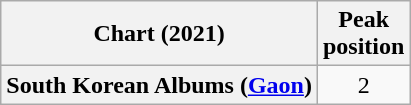<table class="wikitable plainrowheaders" style="text-align:center">
<tr>
<th scope="col">Chart (2021)</th>
<th scope="col">Peak<br>position</th>
</tr>
<tr>
<th scope="row">South Korean Albums (<a href='#'>Gaon</a>)</th>
<td>2</td>
</tr>
</table>
